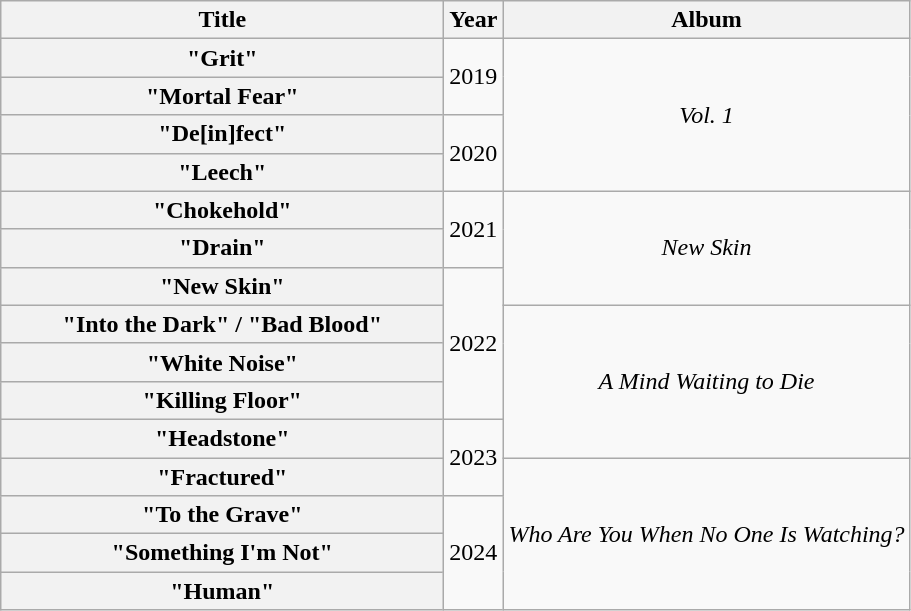<table class="wikitable plainrowheaders" style="text-align:center;">
<tr>
<th scope="col" style="width:18em;">Title</th>
<th scope="col">Year</th>
<th scope="col">Album</th>
</tr>
<tr>
<th scope="row">"Grit"</th>
<td rowspan="2">2019</td>
<td rowspan="4"><em>Vol. 1</em></td>
</tr>
<tr>
<th scope="row">"Mortal Fear"</th>
</tr>
<tr>
<th scope="row">"De[in]fect"</th>
<td rowspan="2">2020</td>
</tr>
<tr>
<th scope="row">"Leech"</th>
</tr>
<tr>
<th scope="row">"Chokehold"</th>
<td rowspan="2">2021</td>
<td rowspan="3"><em>New Skin</em></td>
</tr>
<tr>
<th scope="row">"Drain"</th>
</tr>
<tr>
<th scope="row">"New Skin"</th>
<td rowspan="4">2022</td>
</tr>
<tr>
<th scope="row">"Into the Dark" / "Bad Blood"</th>
<td rowspan="4"><em>A Mind Waiting to Die</em></td>
</tr>
<tr>
<th scope="row">"White Noise"</th>
</tr>
<tr>
<th scope="row">"Killing Floor"</th>
</tr>
<tr>
<th scope="row">"Headstone"</th>
<td rowspan="2">2023</td>
</tr>
<tr>
<th scope="row">"Fractured"</th>
<td rowspan="4"><em>Who Are You When No One Is Watching?</em></td>
</tr>
<tr>
<th scope="row">"To the Grave"</th>
<td rowspan="3">2024</td>
</tr>
<tr>
<th scope="row">"Something I'm Not"</th>
</tr>
<tr>
<th scope="row">"Human"</th>
</tr>
</table>
